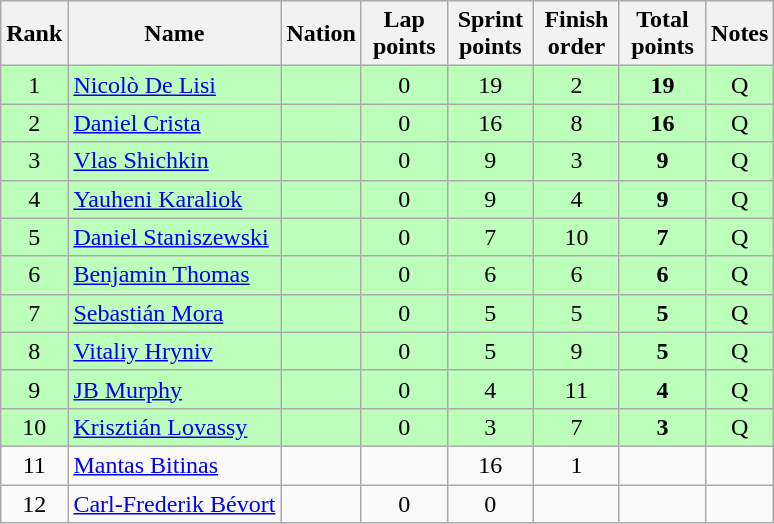<table class="wikitable sortable" style="text-align:center">
<tr>
<th>Rank</th>
<th>Name</th>
<th>Nation</th>
<th width=50>Lap points</th>
<th width=50>Sprint points</th>
<th width=50>Finish order</th>
<th width=50>Total points</th>
<th>Notes</th>
</tr>
<tr bgcolor=bbffbb>
<td>1</td>
<td align=left><a href='#'>Nicolò De Lisi</a></td>
<td align=left></td>
<td>0</td>
<td>19</td>
<td>2</td>
<td><strong>19</strong></td>
<td>Q</td>
</tr>
<tr bgcolor=bbffbb>
<td>2</td>
<td align=left><a href='#'>Daniel Crista</a></td>
<td align=left></td>
<td>0</td>
<td>16</td>
<td>8</td>
<td><strong>16</strong></td>
<td>Q</td>
</tr>
<tr bgcolor=bbffbb>
<td>3</td>
<td align=left><a href='#'>Vlas Shichkin</a></td>
<td align=left></td>
<td>0</td>
<td>9</td>
<td>3</td>
<td><strong>9</strong></td>
<td>Q</td>
</tr>
<tr bgcolor=bbffbb>
<td>4</td>
<td align=left><a href='#'>Yauheni Karaliok</a></td>
<td align=left></td>
<td>0</td>
<td>9</td>
<td>4</td>
<td><strong>9</strong></td>
<td>Q</td>
</tr>
<tr bgcolor=bbffbb>
<td>5</td>
<td align=left><a href='#'>Daniel Staniszewski</a></td>
<td align=left></td>
<td>0</td>
<td>7</td>
<td>10</td>
<td><strong>7</strong></td>
<td>Q</td>
</tr>
<tr bgcolor=bbffbb>
<td>6</td>
<td align=left><a href='#'>Benjamin Thomas</a></td>
<td align=left></td>
<td>0</td>
<td>6</td>
<td>6</td>
<td><strong>6</strong></td>
<td>Q</td>
</tr>
<tr bgcolor=bbffbb>
<td>7</td>
<td align=left><a href='#'>Sebastián Mora</a></td>
<td align=left></td>
<td>0</td>
<td>5</td>
<td>5</td>
<td><strong>5</strong></td>
<td>Q</td>
</tr>
<tr bgcolor=bbffbb>
<td>8</td>
<td align=left><a href='#'>Vitaliy Hryniv</a></td>
<td align=left></td>
<td>0</td>
<td>5</td>
<td>9</td>
<td><strong>5</strong></td>
<td>Q</td>
</tr>
<tr bgcolor=bbffbb>
<td>9</td>
<td align=left><a href='#'>JB Murphy</a></td>
<td align=left></td>
<td>0</td>
<td>4</td>
<td>11</td>
<td><strong>4</strong></td>
<td>Q</td>
</tr>
<tr bgcolor=bbffbb>
<td>10</td>
<td align=left><a href='#'>Krisztián Lovassy</a></td>
<td align=left></td>
<td>0</td>
<td>3</td>
<td>7</td>
<td><strong>3</strong></td>
<td>Q</td>
</tr>
<tr>
<td>11</td>
<td align=left><a href='#'>Mantas Bitinas</a></td>
<td align=left></td>
<td></td>
<td>16</td>
<td>1</td>
<td><strong></strong></td>
<td></td>
</tr>
<tr>
<td>12</td>
<td align=left><a href='#'>Carl-Frederik Bévort</a></td>
<td align=left></td>
<td>0</td>
<td>0</td>
<td></td>
<td></td>
<td></td>
</tr>
</table>
